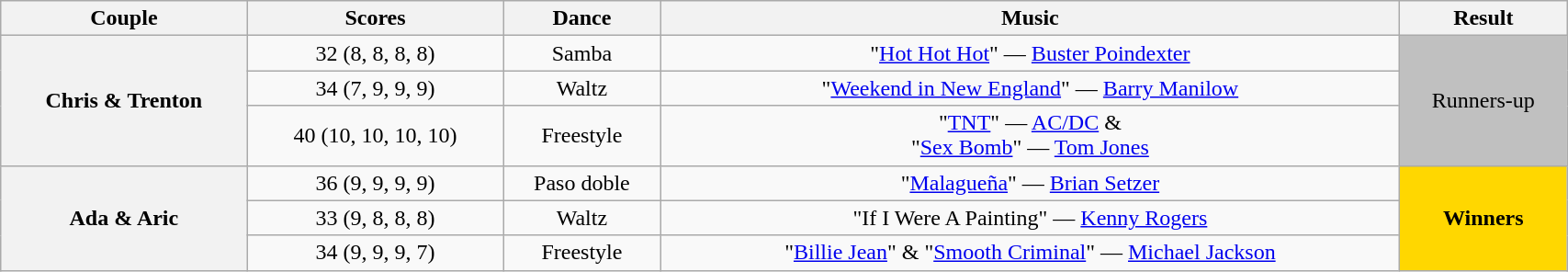<table class="wikitable sortable" style="text-align:center; width: 90%">
<tr>
<th scope="col">Couple</th>
<th scope="col">Scores</th>
<th scope="col" class="unsortable">Dance</th>
<th scope="col" class="unsortable">Music</th>
<th scope="col" class="unsortable">Result</th>
</tr>
<tr>
<th scope="row" rowspan=3>Chris & Trenton</th>
<td>32 (8, 8, 8, 8)</td>
<td>Samba</td>
<td>"<a href='#'>Hot Hot Hot</a>" — <a href='#'>Buster Poindexter</a></td>
<td rowspan=3 bgcolor="silver">Runners-up</td>
</tr>
<tr>
<td>34 (7, 9, 9, 9)</td>
<td>Waltz</td>
<td>"<a href='#'>Weekend in New England</a>" — <a href='#'>Barry Manilow</a></td>
</tr>
<tr>
<td>40 (10, 10, 10, 10)</td>
<td>Freestyle</td>
<td>"<a href='#'>TNT</a>" — <a href='#'>AC/DC</a> &<br>"<a href='#'>Sex Bomb</a>" — <a href='#'>Tom Jones</a></td>
</tr>
<tr>
<th scope="row" rowspan=3>Ada & Aric</th>
<td>36 (9, 9, 9, 9)</td>
<td>Paso doble</td>
<td>"<a href='#'>Malagueña</a>" — <a href='#'>Brian Setzer</a></td>
<td rowspan=3 bgcolor="gold"><strong>Winners</strong></td>
</tr>
<tr>
<td>33 (9, 8, 8, 8)</td>
<td>Waltz</td>
<td>"If I Were A Painting" — <a href='#'>Kenny Rogers</a></td>
</tr>
<tr>
<td>34 (9, 9, 9, 7)</td>
<td>Freestyle</td>
<td>"<a href='#'>Billie Jean</a>" & "<a href='#'>Smooth Criminal</a>" — <a href='#'>Michael Jackson</a></td>
</tr>
</table>
